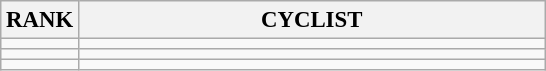<table class="wikitable" style="font-size:95%;">
<tr>
<th>RANK</th>
<th align="left" style="width: 20em">CYCLIST</th>
</tr>
<tr>
<td align="center"></td>
<td></td>
</tr>
<tr>
<td align="center"></td>
<td></td>
</tr>
<tr>
<td align="center"></td>
<td></td>
</tr>
</table>
